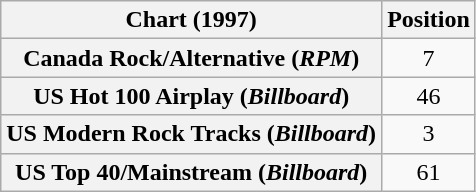<table class="wikitable sortable plainrowheaders" style="text-align:center">
<tr>
<th>Chart (1997)</th>
<th>Position</th>
</tr>
<tr>
<th scope="row">Canada Rock/Alternative (<em>RPM</em>)</th>
<td align="center">7</td>
</tr>
<tr>
<th scope="row">US Hot 100 Airplay (<em>Billboard</em>)</th>
<td>46</td>
</tr>
<tr>
<th scope="row">US Modern Rock Tracks (<em>Billboard</em>)</th>
<td>3</td>
</tr>
<tr>
<th scope="row">US Top 40/Mainstream (<em>Billboard</em>)</th>
<td>61</td>
</tr>
</table>
